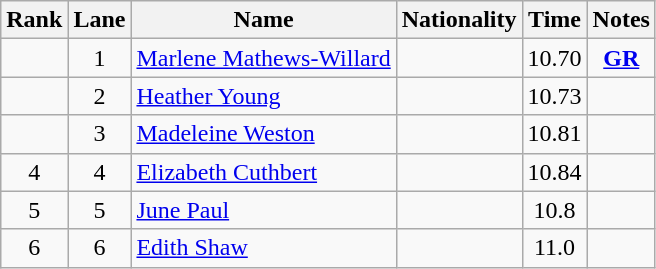<table class="wikitable sortable" style=" text-align:center">
<tr>
<th>Rank</th>
<th>Lane</th>
<th>Name</th>
<th>Nationality</th>
<th>Time</th>
<th>Notes</th>
</tr>
<tr>
<td></td>
<td>1</td>
<td align=left><a href='#'>Marlene Mathews-Willard</a></td>
<td align=left></td>
<td>10.70</td>
<td><strong><a href='#'>GR</a></strong></td>
</tr>
<tr>
<td></td>
<td>2</td>
<td align=left><a href='#'>Heather Young</a></td>
<td align=left></td>
<td>10.73</td>
<td></td>
</tr>
<tr>
<td></td>
<td>3</td>
<td align=left><a href='#'>Madeleine Weston</a></td>
<td align=left></td>
<td>10.81</td>
<td></td>
</tr>
<tr>
<td>4</td>
<td>4</td>
<td align=left><a href='#'>Elizabeth Cuthbert</a></td>
<td align=left></td>
<td>10.84</td>
<td></td>
</tr>
<tr>
<td>5</td>
<td>5</td>
<td align=left><a href='#'>June Paul</a></td>
<td align=left></td>
<td>10.8</td>
<td></td>
</tr>
<tr>
<td>6</td>
<td>6</td>
<td align=left><a href='#'>Edith Shaw</a></td>
<td align=left></td>
<td>11.0</td>
<td></td>
</tr>
</table>
